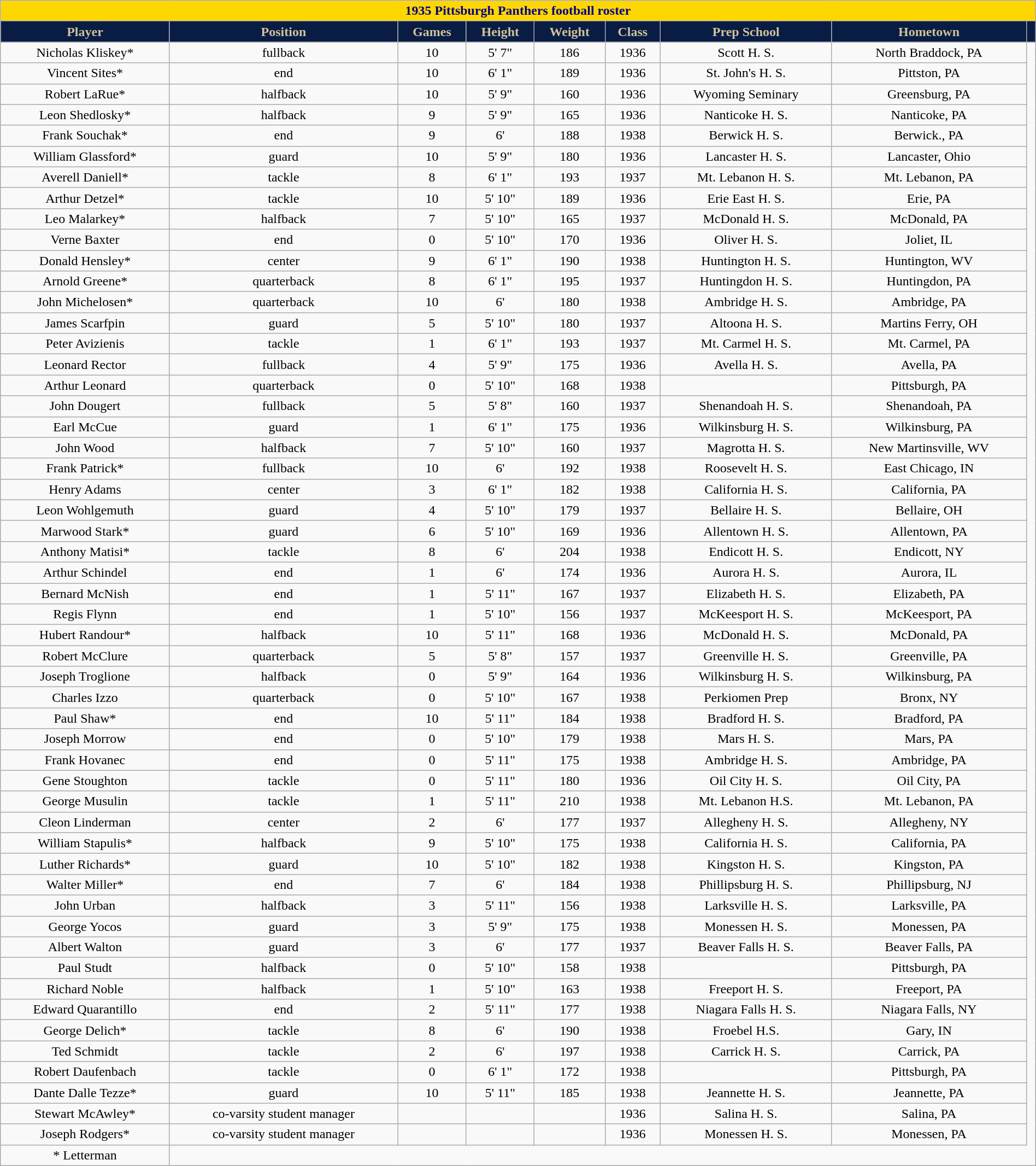<table class="wikitable collapsible collapsed" style="margin: left; text-align:right; width:100%;">
<tr>
<th colspan="10" ; style="background:gold; color:darkblue; text-align: center;"><strong>1935 Pittsburgh Panthers football roster</strong></th>
</tr>
<tr align="center"  style="background:#091C44; color:#CEC499;">
<td><strong>Player</strong></td>
<td><strong>Position</strong></td>
<td><strong>Games</strong></td>
<td><strong>Height</strong></td>
<td><strong>Weight</strong></td>
<td><strong>Class</strong></td>
<td><strong>Prep School</strong></td>
<td><strong>Hometown</strong></td>
<td></td>
</tr>
<tr align="center" bgcolor="">
<td>Nicholas Kliskey*</td>
<td>fullback</td>
<td>10</td>
<td>5' 7"</td>
<td>186</td>
<td>1936</td>
<td>Scott H. S.</td>
<td>North Braddock, PA</td>
</tr>
<tr align="center" bgcolor="">
<td>Vincent Sites*</td>
<td>end</td>
<td>10</td>
<td>6' 1"</td>
<td>189</td>
<td>1936</td>
<td>St. John's H. S.</td>
<td>Pittston, PA</td>
</tr>
<tr align="center" bgcolor="">
<td>Robert LaRue*</td>
<td>halfback</td>
<td>10</td>
<td>5' 9"</td>
<td>160</td>
<td>1936</td>
<td>Wyoming Seminary</td>
<td>Greensburg, PA</td>
</tr>
<tr align="center" bgcolor="">
<td>Leon Shedlosky*</td>
<td>halfback</td>
<td>9</td>
<td>5' 9"</td>
<td>165</td>
<td>1936</td>
<td>Nanticoke H. S.</td>
<td>Nanticoke, PA</td>
</tr>
<tr align="center" bgcolor="">
<td>Frank Souchak*</td>
<td>end</td>
<td>9</td>
<td>6'</td>
<td>188</td>
<td>1938</td>
<td>Berwick H. S.</td>
<td>Berwick., PA</td>
</tr>
<tr align="center" bgcolor="">
<td>William Glassford*</td>
<td>guard</td>
<td>10</td>
<td>5' 9"</td>
<td>180</td>
<td>1936</td>
<td>Lancaster H. S.</td>
<td>Lancaster, Ohio</td>
</tr>
<tr align="center" bgcolor="">
<td>Averell Daniell*</td>
<td>tackle</td>
<td>8</td>
<td>6' 1"</td>
<td>193</td>
<td>1937</td>
<td>Mt. Lebanon H. S.</td>
<td>Mt. Lebanon, PA</td>
</tr>
<tr align="center" bgcolor="">
<td>Arthur Detzel*</td>
<td>tackle</td>
<td>10</td>
<td>5' 10"</td>
<td>189</td>
<td>1936</td>
<td>Erie East H. S.</td>
<td>Erie, PA</td>
</tr>
<tr align="center" bgcolor="">
<td>Leo Malarkey*</td>
<td>halfback</td>
<td>7</td>
<td>5' 10"</td>
<td>165</td>
<td>1937</td>
<td>McDonald H. S.</td>
<td>McDonald, PA</td>
</tr>
<tr align="center" bgcolor="">
<td>Verne Baxter</td>
<td>end</td>
<td>0</td>
<td>5' 10"</td>
<td>170</td>
<td>1936</td>
<td>Oliver H. S.</td>
<td>Joliet, IL</td>
</tr>
<tr align="center" bgcolor="">
<td>Donald Hensley*</td>
<td>center</td>
<td>9</td>
<td>6' 1"</td>
<td>190</td>
<td>1938</td>
<td>Huntington H. S.</td>
<td>Huntington, WV</td>
</tr>
<tr align="center" bgcolor="">
<td>Arnold Greene*</td>
<td>quarterback</td>
<td>8</td>
<td>6' 1"</td>
<td>195</td>
<td>1937</td>
<td>Huntingdon H. S.</td>
<td>Huntingdon, PA</td>
</tr>
<tr align="center" bgcolor="">
<td>John Michelosen*</td>
<td>quarterback</td>
<td>10</td>
<td>6'</td>
<td>180</td>
<td>1938</td>
<td>Ambridge H. S.</td>
<td>Ambridge, PA</td>
</tr>
<tr align="center" bgcolor="">
<td>James Scarfpin</td>
<td>guard</td>
<td>5</td>
<td>5' 10"</td>
<td>180</td>
<td>1937</td>
<td>Altoona H. S.</td>
<td>Martins Ferry, OH</td>
</tr>
<tr align="center" bgcolor="">
<td>Peter Avizienis</td>
<td>tackle</td>
<td>1</td>
<td>6' 1"</td>
<td>193</td>
<td>1937</td>
<td>Mt. Carmel H. S.</td>
<td>Mt. Carmel, PA</td>
</tr>
<tr align="center" bgcolor="">
<td>Leonard Rector</td>
<td>fullback</td>
<td>4</td>
<td>5' 9"</td>
<td>175</td>
<td>1936</td>
<td>Avella H. S.</td>
<td>Avella, PA</td>
</tr>
<tr align="center" bgcolor="">
<td>Arthur Leonard</td>
<td>quarterback</td>
<td>0</td>
<td>5' 10"</td>
<td>168</td>
<td>1938</td>
<td></td>
<td>Pittsburgh, PA</td>
</tr>
<tr align="center" bgcolor="">
<td>John Dougert</td>
<td>fullback</td>
<td>5</td>
<td>5' 8"</td>
<td>160</td>
<td>1937</td>
<td>Shenandoah H. S.</td>
<td>Shenandoah, PA</td>
</tr>
<tr align="center" bgcolor="">
<td>Earl McCue</td>
<td>guard</td>
<td>1</td>
<td>6' 1"</td>
<td>175</td>
<td>1936</td>
<td>Wilkinsburg H. S.</td>
<td>Wilkinsburg, PA</td>
</tr>
<tr align="center" bgcolor="">
<td>John Wood</td>
<td>halfback</td>
<td>7</td>
<td>5' 10"</td>
<td>160</td>
<td>1937</td>
<td>Magrotta H. S.</td>
<td>New Martinsville, WV</td>
</tr>
<tr align="center" bgcolor="">
<td>Frank Patrick*</td>
<td>fullback</td>
<td>10</td>
<td>6'</td>
<td>192</td>
<td>1938</td>
<td>Roosevelt H. S.</td>
<td>East Chicago, IN</td>
</tr>
<tr align="center" bgcolor="">
<td>Henry Adams</td>
<td>center</td>
<td>3</td>
<td>6' 1"</td>
<td>182</td>
<td>1938</td>
<td>California H. S.</td>
<td>California, PA</td>
</tr>
<tr align="center" bgcolor="">
<td>Leon Wohlgemuth</td>
<td>guard</td>
<td>4</td>
<td>5' 10"</td>
<td>179</td>
<td>1937</td>
<td>Bellaire H. S.</td>
<td>Bellaire, OH</td>
</tr>
<tr align="center" bgcolor="">
<td>Marwood Stark*</td>
<td>guard</td>
<td>6</td>
<td>5' 10"</td>
<td>169</td>
<td>1936</td>
<td>Allentown H. S.</td>
<td>Allentown, PA</td>
</tr>
<tr align="center" bgcolor="">
<td>Anthony Matisi*</td>
<td>tackle</td>
<td>8</td>
<td>6'</td>
<td>204</td>
<td>1938</td>
<td>Endicott H. S.</td>
<td>Endicott, NY</td>
</tr>
<tr align="center" bgcolor="">
<td>Arthur Schindel</td>
<td>end</td>
<td>1</td>
<td>6'</td>
<td>174</td>
<td>1936</td>
<td>Aurora H. S.</td>
<td>Aurora, IL</td>
</tr>
<tr align="center" bgcolor="">
<td>Bernard McNish</td>
<td>end</td>
<td>1</td>
<td>5' 11"</td>
<td>167</td>
<td>1937</td>
<td>Elizabeth H. S.</td>
<td>Elizabeth, PA</td>
</tr>
<tr align="center" bgcolor="">
<td>Regis Flynn</td>
<td>end</td>
<td>1</td>
<td>5' 10"</td>
<td>156</td>
<td>1937</td>
<td>McKeesport H. S.</td>
<td>McKeesport, PA</td>
</tr>
<tr align="center" bgcolor="">
<td>Hubert Randour*</td>
<td>halfback</td>
<td>10</td>
<td>5' 11"</td>
<td>168</td>
<td>1936</td>
<td>McDonald H. S.</td>
<td>McDonald, PA</td>
</tr>
<tr align="center" bgcolor="">
<td>Robert McClure</td>
<td>quarterback</td>
<td>5</td>
<td>5' 8"</td>
<td>157</td>
<td>1937</td>
<td>Greenville H. S.</td>
<td>Greenville, PA</td>
</tr>
<tr align="center" bgcolor="">
<td>Joseph Troglione</td>
<td>halfback</td>
<td>0</td>
<td>5' 9"</td>
<td>164</td>
<td>1936</td>
<td>Wilkinsburg H. S.</td>
<td>Wilkinsburg, PA</td>
</tr>
<tr align="center" bgcolor="">
<td>Charles Izzo</td>
<td>quarterback</td>
<td>0</td>
<td>5' 10"</td>
<td>167</td>
<td>1938</td>
<td>Perkiomen Prep</td>
<td>Bronx, NY</td>
</tr>
<tr align="center" bgcolor="">
<td>Paul Shaw*</td>
<td>end</td>
<td>10</td>
<td>5' 11"</td>
<td>184</td>
<td>1938</td>
<td>Bradford H. S.</td>
<td>Bradford, PA</td>
</tr>
<tr align="center" bgcolor="">
<td>Joseph Morrow</td>
<td>end</td>
<td>0</td>
<td>5' 10"</td>
<td>179</td>
<td>1938</td>
<td>Mars H. S.</td>
<td>Mars, PA</td>
</tr>
<tr align="center" bgcolor="">
<td>Frank Hovanec</td>
<td>end</td>
<td>0</td>
<td>5' 11"</td>
<td>175</td>
<td>1938</td>
<td>Ambridge H. S.</td>
<td>Ambridge, PA</td>
</tr>
<tr align="center" bgcolor="">
<td>Gene Stoughton</td>
<td>tackle</td>
<td>0</td>
<td>5' 11"</td>
<td>180</td>
<td>1936</td>
<td>Oil City H. S.</td>
<td>Oil City, PA</td>
</tr>
<tr align="center" bgcolor="">
<td>George Musulin</td>
<td>tackle</td>
<td>1</td>
<td>5' 11"</td>
<td>210</td>
<td>1938</td>
<td>Mt. Lebanon H.S.</td>
<td>Mt. Lebanon, PA</td>
</tr>
<tr align="center" bgcolor="">
<td>Cleon Linderman</td>
<td>center</td>
<td>2</td>
<td>6'</td>
<td>177</td>
<td>1937</td>
<td>Allegheny H. S.</td>
<td>Allegheny, NY</td>
</tr>
<tr align="center" bgcolor="">
<td>William Stapulis*</td>
<td>halfback</td>
<td>9</td>
<td>5' 10"</td>
<td>175</td>
<td>1938</td>
<td>California H. S.</td>
<td>California, PA</td>
</tr>
<tr align="center" bgcolor="">
<td>Luther Richards*</td>
<td>guard</td>
<td>10</td>
<td>5' 10"</td>
<td>182</td>
<td>1938</td>
<td>Kingston H. S.</td>
<td>Kingston, PA</td>
</tr>
<tr align="center" bgcolor="">
<td>Walter Miller*</td>
<td>end</td>
<td>7</td>
<td>6'</td>
<td>184</td>
<td>1938</td>
<td>Phillipsburg H. S.</td>
<td>Phillipsburg, NJ</td>
</tr>
<tr align="center" bgcolor="">
<td>John Urban</td>
<td>halfback</td>
<td>3</td>
<td>5' 11"</td>
<td>156</td>
<td>1938</td>
<td>Larksville H. S.</td>
<td>Larksville, PA</td>
</tr>
<tr align="center" bgcolor="">
<td>George Yocos</td>
<td>guard</td>
<td>3</td>
<td>5' 9"</td>
<td>175</td>
<td>1938</td>
<td>Monessen H. S.</td>
<td>Monessen, PA</td>
</tr>
<tr align="center" bgcolor="">
<td>Albert Walton</td>
<td>guard</td>
<td>3</td>
<td>6'</td>
<td>177</td>
<td>1937</td>
<td>Beaver Falls H. S.</td>
<td>Beaver Falls, PA</td>
</tr>
<tr align="center" bgcolor="">
<td>Paul Studt</td>
<td>halfback</td>
<td>0</td>
<td>5' 10"</td>
<td>158</td>
<td>1938</td>
<td></td>
<td>Pittsburgh, PA</td>
</tr>
<tr align="center" bgcolor="">
<td>Richard Noble</td>
<td>halfback</td>
<td>1</td>
<td>5' 10"</td>
<td>163</td>
<td>1938</td>
<td>Freeport H. S.</td>
<td>Freeport, PA</td>
</tr>
<tr align="center" bgcolor="">
<td>Edward Quarantillo</td>
<td>end</td>
<td>2</td>
<td>5' 11"</td>
<td>177</td>
<td>1938</td>
<td>Niagara Falls H. S.</td>
<td>Niagara Falls, NY</td>
</tr>
<tr align="center" bgcolor="">
<td>George Delich*</td>
<td>tackle</td>
<td>8</td>
<td>6'</td>
<td>190</td>
<td>1938</td>
<td>Froebel H.S.</td>
<td>Gary, IN</td>
</tr>
<tr align="center" bgcolor="">
<td>Ted Schmidt</td>
<td>tackle</td>
<td>2</td>
<td>6'</td>
<td>197</td>
<td>1938</td>
<td>Carrick H. S.</td>
<td>Carrick, PA</td>
</tr>
<tr align="center" bgcolor="">
<td>Robert Daufenbach</td>
<td>tackle</td>
<td>0</td>
<td>6' 1"</td>
<td>172</td>
<td>1938</td>
<td></td>
<td>Pittsburgh, PA</td>
</tr>
<tr align="center" bgcolor="">
<td>Dante Dalle Tezze*</td>
<td>guard</td>
<td>10</td>
<td>5' 11"</td>
<td>185</td>
<td>1938</td>
<td>Jeannette H. S.</td>
<td>Jeannette, PA</td>
</tr>
<tr align="center" bgcolor="">
<td>Stewart McAwley*</td>
<td>co-varsity student manager</td>
<td></td>
<td></td>
<td></td>
<td>1936</td>
<td>Salina H. S.</td>
<td>Salina, PA</td>
</tr>
<tr align="center" bgcolor="">
<td>Joseph Rodgers*</td>
<td>co-varsity student manager</td>
<td></td>
<td></td>
<td></td>
<td>1936</td>
<td>Monessen H. S.</td>
<td>Monessen, PA</td>
</tr>
<tr align="center" bgcolor="">
<td>* Letterman</td>
</tr>
</table>
